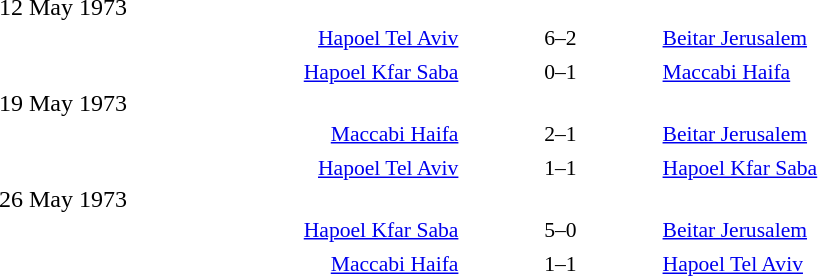<table style="width:70%;" cellspacing="1">
<tr>
<th width=35%></th>
<th width=15%></th>
<th></th>
</tr>
<tr>
<td>12 May 1973</td>
</tr>
<tr style=font-size:90%>
<td align=right><a href='#'>Hapoel Tel Aviv</a></td>
<td align=center>6–2</td>
<td><a href='#'>Beitar Jerusalem</a></td>
</tr>
<tr>
<td></td>
</tr>
<tr style=font-size:90%>
<td align=right><a href='#'>Hapoel Kfar Saba</a></td>
<td align=center>0–1</td>
<td><a href='#'>Maccabi Haifa</a></td>
</tr>
<tr>
<td>19 May 1973</td>
</tr>
<tr style=font-size:90%>
<td align=right><a href='#'>Maccabi Haifa</a></td>
<td align=center>2–1</td>
<td><a href='#'>Beitar Jerusalem</a></td>
</tr>
<tr>
<td></td>
</tr>
<tr style=font-size:90%>
<td align=right><a href='#'>Hapoel Tel Aviv</a></td>
<td align=center>1–1</td>
<td><a href='#'>Hapoel Kfar Saba</a></td>
</tr>
<tr>
<td>26 May 1973</td>
</tr>
<tr style=font-size:90%>
<td align=right><a href='#'>Hapoel Kfar Saba</a></td>
<td align=center>5–0</td>
<td><a href='#'>Beitar Jerusalem</a></td>
</tr>
<tr>
<td></td>
</tr>
<tr style=font-size:90%>
<td align=right><a href='#'>Maccabi Haifa</a></td>
<td align=center>1–1</td>
<td><a href='#'>Hapoel Tel Aviv</a></td>
</tr>
</table>
